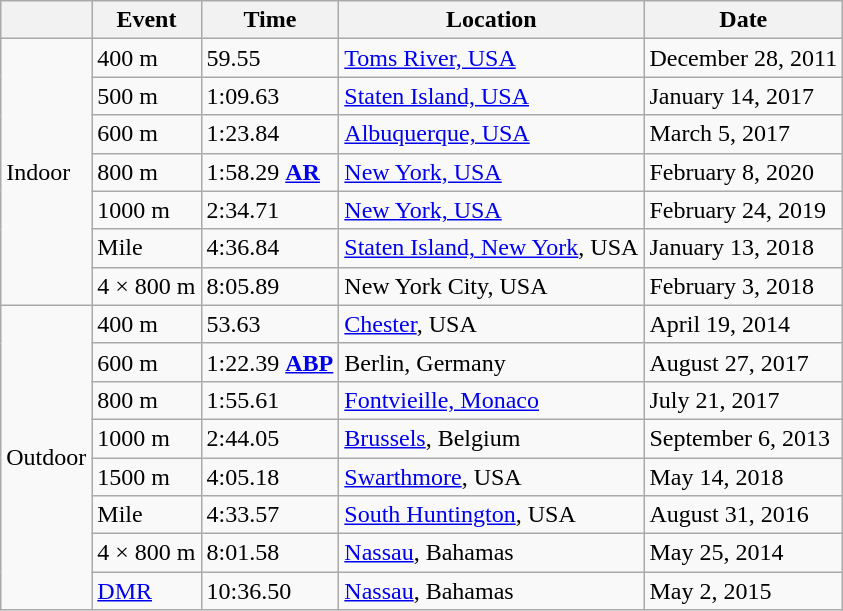<table class="wikitable">
<tr>
<th></th>
<th>Event</th>
<th>Time</th>
<th>Location</th>
<th>Date</th>
</tr>
<tr>
<td rowspan="7">Indoor</td>
<td>400 m</td>
<td>59.55</td>
<td><a href='#'>Toms River, USA</a></td>
<td>December 28, 2011</td>
</tr>
<tr>
<td>500 m</td>
<td>1:09.63</td>
<td><a href='#'>Staten Island, USA</a></td>
<td>January 14, 2017</td>
</tr>
<tr>
<td>600 m</td>
<td>1:23.84</td>
<td><a href='#'>Albuquerque, USA</a></td>
<td>March 5, 2017</td>
</tr>
<tr>
<td>800 m</td>
<td>1:58.29 <strong><a href='#'>AR</a></strong></td>
<td><a href='#'>New York, USA</a></td>
<td>February 8, 2020</td>
</tr>
<tr>
<td>1000 m</td>
<td>2:34.71</td>
<td><a href='#'>New York, USA</a></td>
<td>February 24, 2019</td>
</tr>
<tr>
<td>Mile</td>
<td>4:36.84</td>
<td><a href='#'>Staten Island, New York</a>, USA</td>
<td>January 13, 2018</td>
</tr>
<tr>
<td>4 × 800 m</td>
<td>8:05.89 <strong></strong></td>
<td>New York City, USA</td>
<td>February 3, 2018</td>
</tr>
<tr>
<td rowspan="8">Outdoor</td>
<td>400 m</td>
<td>53.63</td>
<td><a href='#'>Chester</a>, USA</td>
<td>April 19, 2014</td>
</tr>
<tr>
<td>600 m</td>
<td>1:22.39 <strong><a href='#'>ABP</a></strong></td>
<td>Berlin, Germany</td>
<td>August 27, 2017</td>
</tr>
<tr>
<td>800 m</td>
<td>1:55.61</td>
<td><a href='#'>Fontvieille, Monaco</a></td>
<td>July 21, 2017</td>
</tr>
<tr>
<td>1000 m</td>
<td>2:44.05</td>
<td><a href='#'>Brussels</a>, Belgium</td>
<td>September 6, 2013</td>
</tr>
<tr>
<td>1500 m</td>
<td>4:05.18</td>
<td><a href='#'>Swarthmore</a>, USA</td>
<td>May 14, 2018</td>
</tr>
<tr>
<td>Mile</td>
<td>4:33.57</td>
<td><a href='#'>South Huntington</a>, USA</td>
<td>August 31, 2016</td>
</tr>
<tr>
<td>4 × 800 m</td>
<td>8:01.58</td>
<td><a href='#'>Nassau</a>, Bahamas</td>
<td>May 25, 2014</td>
</tr>
<tr>
<td><a href='#'>DMR</a></td>
<td>10:36.50 <strong></strong></td>
<td><a href='#'>Nassau</a>, Bahamas</td>
<td>May 2, 2015</td>
</tr>
</table>
